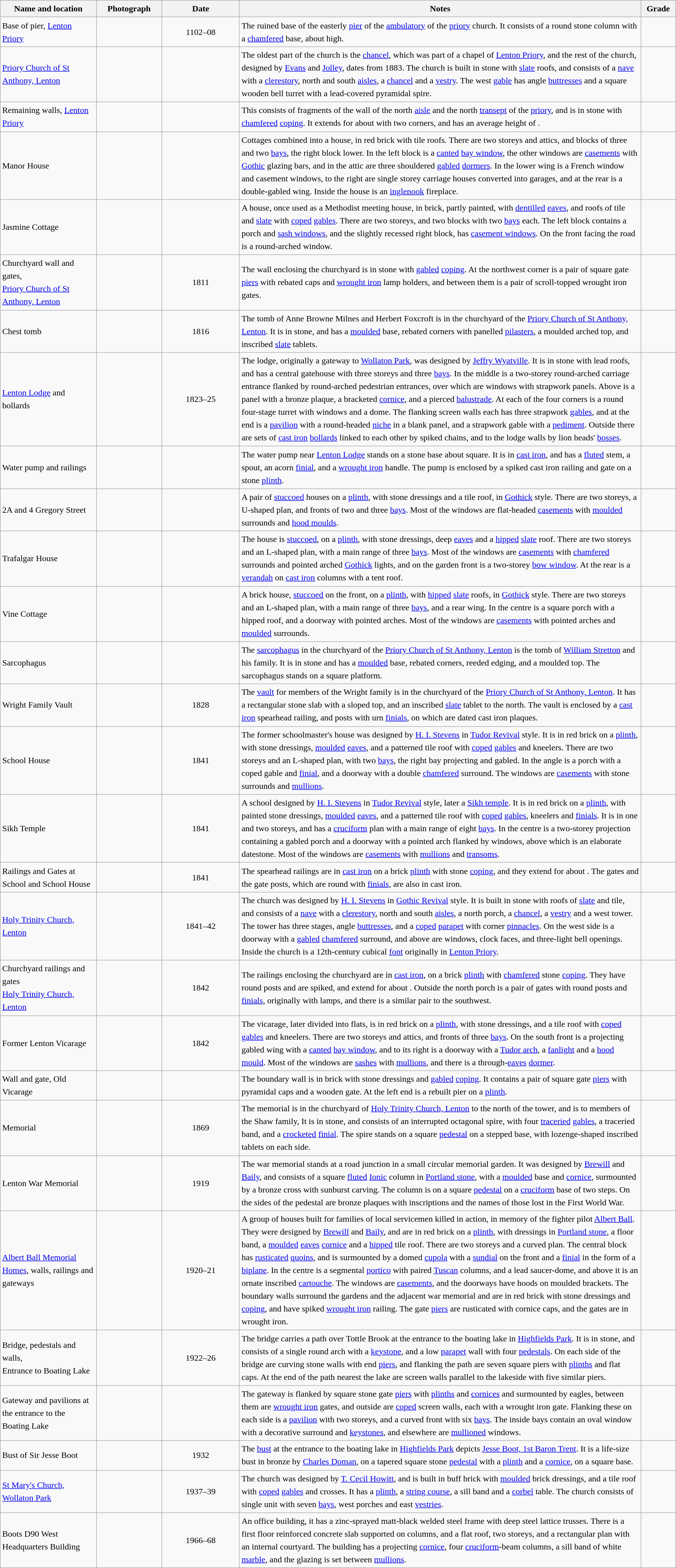<table class="wikitable sortable plainrowheaders" style="width:100%; border:0px; text-align:left; line-height:150%">
<tr>
<th scope="col"  style="width:150px">Name and location</th>
<th scope="col"  style="width:100px" class="unsortable">Photograph</th>
<th scope="col"  style="width:120px">Date</th>
<th scope="col"  style="width:650px" class="unsortable">Notes</th>
<th scope="col"  style="width:50px">Grade</th>
</tr>
<tr>
<td>Base of pier, <a href='#'>Lenton Priory</a><br><small></small></td>
<td></td>
<td align="center">1102–08</td>
<td>The ruined base of the easterly <a href='#'>pier</a> of the <a href='#'>ambulatory</a> of the <a href='#'>priory</a> church.   It consists of a round stone column with a <a href='#'>chamfered</a> base, about  high.</td>
<td align="center" ></td>
</tr>
<tr>
<td><a href='#'>Priory Church of St Anthony, Lenton</a><br><small></small></td>
<td></td>
<td align="center"></td>
<td>The oldest part of the church is the <a href='#'>chancel</a>, which was part of a chapel of <a href='#'>Lenton Priory</a>, and the rest of the church, designed by <a href='#'>Evans</a> and <a href='#'>Jolley</a>, dates from 1883.  The church is built in stone with <a href='#'>slate</a> roofs, and consists of a <a href='#'>nave</a> with a <a href='#'>clerestory</a>, north and south <a href='#'>aisles</a>, a <a href='#'>chancel</a> and a <a href='#'>vestry</a>.  The west <a href='#'>gable</a> has angle <a href='#'>buttresses</a> and a square wooden bell turret with a lead-covered pyramidal spire.</td>
<td align="center" ></td>
</tr>
<tr>
<td>Remaining walls, <a href='#'>Lenton Priory</a><br><small></small></td>
<td></td>
<td align="center"></td>
<td>This consists of fragments of the wall of the north <a href='#'>aisle</a> and the north <a href='#'>transept</a> of the <a href='#'>priory</a>, and is in stone with <a href='#'>chamfered</a> <a href='#'>coping</a>.  It extends for about  with two corners, and has an average height of .</td>
<td align="center" ></td>
</tr>
<tr>
<td>Manor House<br><small></small></td>
<td></td>
<td align="center"></td>
<td>Cottages combined into a house, in red brick with tile roofs. There are two storeys and attics, and blocks of three and two <a href='#'>bays</a>, the right block lower.  In the left block is a <a href='#'>canted</a> <a href='#'>bay window</a>, the other windows are <a href='#'>casements</a> with <a href='#'>Gothic</a> glazing bars, and in the attic are three shouldered <a href='#'>gabled</a> <a href='#'>dormers</a>.  In the lower wing is a French window and casement windows, to the right are single storey carriage houses converted into garages, and at the rear is a double-gabled wing.  Inside the house is an <a href='#'>inglenook</a> fireplace.</td>
<td align="center" ></td>
</tr>
<tr>
<td>Jasmine Cottage<br><small></small></td>
<td></td>
<td align="center"></td>
<td>A house, once used as a Methodist meeting house, in brick, partly painted, with <a href='#'>dentilled</a> <a href='#'>eaves</a>, and roofs of tile and <a href='#'>slate</a> with <a href='#'>coped</a> <a href='#'>gables</a>.  There are two storeys, and two blocks with two <a href='#'>bays</a> each.  The left block contains a porch and <a href='#'>sash windows</a>, and the slightly recessed right block, has <a href='#'>casement windows</a>.  On the front facing the road is a round-arched window.</td>
<td align="center" ></td>
</tr>
<tr>
<td>Churchyard wall and gates,<br><a href='#'>Priory Church of St Anthony, Lenton</a><br><small></small></td>
<td></td>
<td align="center">1811</td>
<td>The wall enclosing the churchyard is in stone with <a href='#'>gabled</a> <a href='#'>coping</a>.  At the northwest corner is a pair of square gate <a href='#'>piers</a> with rebated caps and <a href='#'>wrought iron</a> lamp holders, and between them is a pair of scroll-topped wrought iron gates.</td>
<td align="center" ></td>
</tr>
<tr>
<td>Chest tomb<br><small></small></td>
<td></td>
<td align="center">1816</td>
<td>The tomb of Anne Browne Milnes and Herbert Foxcroft is in the churchyard of the <a href='#'>Priory Church of St Anthony, Lenton</a>.  It is in stone, and has a <a href='#'>moulded</a> base, rebated corners with panelled <a href='#'>pilasters</a>, a moulded arched top, and inscribed <a href='#'>slate</a> tablets.</td>
<td align="center" ></td>
</tr>
<tr>
<td><a href='#'>Lenton Lodge</a> and bollards<br><small></small></td>
<td></td>
<td align="center">1823–25</td>
<td>The lodge, originally a gateway to <a href='#'>Wollaton Park</a>, was designed by <a href='#'>Jeffry Wyatville</a>.  It is in stone with lead roofs, and has a central gatehouse with three storeys and three <a href='#'>bays</a>.  In the middle is a two-storey round-arched carriage entrance flanked by round-arched pedestrian entrances, over which are windows with strapwork panels.  Above is a panel with a bronze plaque, a bracketed <a href='#'>cornice</a>, and a pierced <a href='#'>balustrade</a>.  At each of the four corners is a round four-stage turret with windows and a dome.  The flanking screen walls each has three strapwork <a href='#'>gables</a>, and at the end is a <a href='#'>pavilion</a> with a round-headed <a href='#'>niche</a> in a blank panel, and a strapwork gable with a <a href='#'>pediment</a>. Outside there are sets of <a href='#'>cast iron</a> <a href='#'>bollards</a> linked to each other by spiked chains, and to the lodge  walls by lion heads' <a href='#'>bosses</a>.</td>
<td align="center" ></td>
</tr>
<tr>
<td>Water pump and railings<br><small></small></td>
<td></td>
<td align="center"></td>
<td>The water pump near <a href='#'>Lenton Lodge</a> stands on a stone base about  square.  It is in <a href='#'>cast iron</a>, and has a <a href='#'>fluted</a> stem, a spout, an acorn <a href='#'>finial</a>, and a <a href='#'>wrought iron</a> handle.  The pump is  enclosed by a spiked cast iron railing and gate on a stone <a href='#'>plinth</a>.</td>
<td align="center" ></td>
</tr>
<tr>
<td>2A and 4 Gregory Street<br><small></small></td>
<td></td>
<td align="center"></td>
<td>A pair of <a href='#'>stuccoed</a> houses on a <a href='#'>plinth</a>, with stone dressings and a tile roof, in <a href='#'>Gothick</a> style.  There are two storeys, a U-shaped plan, and fronts of two and three <a href='#'>bays</a>. Most of the windows are flat-headed <a href='#'>casements</a> with <a href='#'>moulded</a> surrounds and <a href='#'>hood moulds</a>.</td>
<td align="center" ></td>
</tr>
<tr>
<td>Trafalgar House<br><small></small></td>
<td></td>
<td align="center"></td>
<td>The house is <a href='#'>stuccoed</a>, on a <a href='#'>plinth</a>, with stone dressings, deep <a href='#'>eaves</a> and a <a href='#'>hipped</a> <a href='#'>slate</a> roof. There are two storeys and an L-shaped plan, with a main range of three <a href='#'>bays</a>.  Most of the windows are <a href='#'>casements</a> with <a href='#'>chamfered</a> surrounds and pointed arched <a href='#'>Gothick</a> lights, and on the garden front is a two-storey <a href='#'>bow window</a>.  At the rear is a <a href='#'>verandah</a> on <a href='#'>cast iron</a> columns with a tent roof.</td>
<td align="center" ></td>
</tr>
<tr>
<td>Vine Cottage<br><small></small></td>
<td></td>
<td align="center"></td>
<td>A brick house, <a href='#'>stuccoed</a> on the front, on a <a href='#'>plinth</a>, with <a href='#'>hipped</a> <a href='#'>slate</a> roofs, in <a href='#'>Gothick</a> style.  There are two storeys and an L-shaped plan, with a main range of three <a href='#'>bays</a>, and a rear wing.  In the centre is a square porch with a hipped roof, and a doorway with pointed arches.  Most of the windows are <a href='#'>casements</a> with pointed arches and <a href='#'>moulded</a> surrounds.</td>
<td align="center" ></td>
</tr>
<tr>
<td>Sarcophagus<br><small></small></td>
<td></td>
<td align="center"></td>
<td>The <a href='#'>sarcophagus</a> in the churchyard of the <a href='#'>Priory Church of St Anthony, Lenton</a> is the tomb of <a href='#'>William Stretton</a> and his family.  It is in stone and has a <a href='#'>moulded</a> base, rebated corners, reeded edging, and a moulded top. The sarcophagus stands on a square platform.</td>
<td align="center" ></td>
</tr>
<tr>
<td>Wright Family Vault<br><small></small></td>
<td></td>
<td align="center">1828</td>
<td>The <a href='#'>vault</a> for members of the Wright family is in the churchyard of the <a href='#'>Priory Church of St Anthony, Lenton</a>.  It has a rectangular stone slab with a sloped top, and an inscribed <a href='#'>slate</a> tablet to the north.  The vault is enclosed by a <a href='#'>cast iron</a> spearhead railing, and posts with urn <a href='#'>finials</a>, on which are dated cast iron plaques.</td>
<td align="center" ></td>
</tr>
<tr>
<td>School House<br><small></small></td>
<td></td>
<td align="center">1841</td>
<td>The former schoolmaster's house was designed by <a href='#'>H. I. Stevens</a> in <a href='#'>Tudor Revival</a> style.  It is in red brick on a <a href='#'>plinth</a>, with stone dressings, <a href='#'>moulded</a> <a href='#'>eaves</a>, and a patterned tile roof with <a href='#'>coped</a> <a href='#'>gables</a> and kneelers.  There are two storeys and an L-shaped plan, with two <a href='#'>bays</a>, the right bay projecting and gabled.  In the angle is a porch with a coped gable and <a href='#'>finial</a>, and a doorway with a double <a href='#'>chamfered</a> surround.  The windows are <a href='#'>casements</a> with stone surrounds and <a href='#'>mullions</a>.</td>
<td align="center" ></td>
</tr>
<tr>
<td>Sikh Temple<br><small></small></td>
<td></td>
<td align="center">1841</td>
<td>A school designed by <a href='#'>H. I. Stevens</a> in <a href='#'>Tudor Revival</a> style, later a <a href='#'>Sikh temple</a>.  It is in red brick on a <a href='#'>plinth</a>, with painted stone dressings, <a href='#'>moulded</a> <a href='#'>eaves</a>, and a patterned tile roof with <a href='#'>coped</a> <a href='#'>gables</a>, kneelers and <a href='#'>finials</a>.  It is in one and two storeys, and has a <a href='#'>cruciform</a> plan with a main range of eight <a href='#'>bays</a>.  In the centre is a two-storey projection containing a gabled porch and a doorway with a pointed arch flanked by windows, above which is an elaborate datestone.  Most of the windows are <a href='#'>casements</a> with <a href='#'>mullions</a> and <a href='#'>transoms</a>.</td>
<td align="center" ></td>
</tr>
<tr>
<td>Railings and Gates at School and School House<br><small></small></td>
<td></td>
<td align="center">1841</td>
<td>The spearhead railings are in <a href='#'>cast iron</a> on a brick <a href='#'>plinth</a> with stone <a href='#'>coping</a>, and they extend for about .  The gates and the gate posts, which are round with <a href='#'>finials</a>, are also in cast iron.</td>
<td align="center" ></td>
</tr>
<tr>
<td><a href='#'>Holy Trinity Church, Lenton</a><br><small></small></td>
<td></td>
<td align="center">1841–42</td>
<td>The church was designed by <a href='#'>H. I. Stevens</a> in <a href='#'>Gothic Revival</a> style. It is built in stone with roofs of <a href='#'>slate</a> and tile, and consists of a <a href='#'>nave</a> with a <a href='#'>clerestory</a>, north and south <a href='#'>aisles</a>, a north porch, a <a href='#'>chancel</a>, a <a href='#'>vestry</a> and a west tower.  The tower has three stages, angle <a href='#'>buttresses</a>, and a <a href='#'>coped</a> <a href='#'>parapet</a> with corner <a href='#'>pinnacles</a>.  On the west side is a doorway with a <a href='#'>gabled</a> <a href='#'>chamfered</a> surround, and above are windows, clock faces, and three-light bell openings.  Inside the church is a 12th-century cubical <a href='#'>font</a> originally in <a href='#'>Lenton Priory</a>.</td>
<td align="center" ></td>
</tr>
<tr>
<td>Churchyard railings and gates<br><a href='#'>Holy Trinity Church, Lenton</a><br><small></small></td>
<td></td>
<td align="center">1842</td>
<td>The railings enclosing the churchyard are in <a href='#'>cast iron</a>, on a brick <a href='#'>plinth</a> with <a href='#'>chamfered</a> stone <a href='#'>coping</a>.  They have round posts and are spiked, and extend for about .  Outside the north porch is a pair of gates with round posts and <a href='#'>finials</a>, originally with lamps, and there is a similar pair to the southwest.</td>
<td align="center" ></td>
</tr>
<tr>
<td>Former Lenton Vicarage<br><small></small></td>
<td></td>
<td align="center">1842</td>
<td>The vicarage, later divided into flats, is in red brick on a <a href='#'>plinth</a>, with stone dressings, and a tile roof with <a href='#'>coped</a> <a href='#'>gables</a> and kneelers. There are two storeys and attics, and fronts of three <a href='#'>bays</a>.  On the south front is a projecting gabled wing with a <a href='#'>canted</a> <a href='#'>bay window</a>, and to its right is a doorway with a <a href='#'>Tudor arch</a>, a <a href='#'>fanlight</a> and a <a href='#'>hood mould</a>.  Most of the windows are <a href='#'>sashes</a> with <a href='#'>mullions</a>, and there is a through-<a href='#'>eaves</a> <a href='#'>dormer</a>.</td>
<td align="center" ></td>
</tr>
<tr>
<td>Wall and gate, Old Vicarage<br><small></small></td>
<td></td>
<td align="center"></td>
<td>The boundary wall is in brick with stone dressings and <a href='#'>gabled</a> <a href='#'>coping</a>.  It contains a pair of square gate <a href='#'>piers</a> with pyramidal caps and a wooden gate.  At the left end is a rebuilt pier on a <a href='#'>plinth</a>.</td>
<td align="center" ></td>
</tr>
<tr>
<td>Memorial<br><small></small></td>
<td></td>
<td align="center">1869</td>
<td>The memorial is in the churchyard of <a href='#'>Holy Trinity Church, Lenton</a> to the north of the tower, and is to members of the Shaw family, It is in stone, and consists of an interrupted octagonal spire, with four <a href='#'>traceried</a> <a href='#'>gables</a>, a traceried band, and a <a href='#'>crocketed</a> <a href='#'>finial</a>.  The spire stands on a square <a href='#'>pedestal</a> on a stepped base, with lozenge-shaped inscribed tablets on each side.</td>
<td align="center" ></td>
</tr>
<tr>
<td>Lenton War Memorial<br><small></small></td>
<td></td>
<td align="center">1919</td>
<td>The war memorial stands at a road junction in a small circular memorial garden.  It was designed by <a href='#'>Brewill</a> and <a href='#'>Baily</a>, and consists of a square <a href='#'>fluted</a> <a href='#'>Ionic</a> column in <a href='#'>Portland stone</a>, with a <a href='#'>moulded</a> base and <a href='#'>cornice</a>, surmounted by a bronze cross with sunburst carving.  The column is on a square <a href='#'>pedestal</a> on a <a href='#'>cruciform</a> base of two steps.  On the sides of the pedestal are bronze plaques with inscriptions and the names of those lost in the First World War.</td>
<td align="center" ></td>
</tr>
<tr>
<td><a href='#'>Albert Ball Memorial Homes</a>, walls, railings and gateways<br><small></small></td>
<td></td>
<td align="center">1920–21</td>
<td>A group of houses built for families of local servicemen killed in action, in memory of the fighter pilot <a href='#'>Albert Ball</a>.  They were designed by <a href='#'>Brewill</a> and <a href='#'>Baily</a>, and are in red brick on a <a href='#'>plinth</a>, with dressings in <a href='#'>Portland stone</a>, a floor band, a <a href='#'>moulded</a> <a href='#'>eaves</a> <a href='#'>cornice</a> and a <a href='#'>hipped</a> tile roof.  There are two storeys and a curved plan.  The central block has <a href='#'>rusticated</a> <a href='#'>quoins</a>, and is surmounted by a domed <a href='#'>cupola</a> with a <a href='#'>sundial</a> on the front and a <a href='#'>finial</a> in the form of a <a href='#'>biplane</a>.  In the centre is a segmental <a href='#'>portico</a> with paired <a href='#'>Tuscan</a> columns, and a lead saucer-dome, and above it is an ornate inscribed <a href='#'>cartouche</a>.  The windows are <a href='#'>casements</a>, and the doorways have hoods on moulded brackets.  The boundary walls surround the gardens and the adjacent war memorial and are in red brick with stone dressings and <a href='#'>coping</a>, and have spiked <a href='#'>wrought iron</a> railing. The gate <a href='#'>piers</a> are rusticated with cornice caps, and the gates are in wrought iron.</td>
<td align="center" ></td>
</tr>
<tr>
<td>Bridge, pedestals and walls,<br>Entrance to Boating Lake<br><small></small></td>
<td></td>
<td align="center">1922–26</td>
<td>The bridge carries a path over Tottle Brook at the entrance to the boating lake in <a href='#'>Highfields Park</a>.  It is in stone, and consists of a single round arch with a <a href='#'>keystone</a>, and a low <a href='#'>parapet</a> wall with four <a href='#'>pedestals</a>.  On each side of the bridge are curving stone walls with end <a href='#'>piers</a>, and flanking the path are seven square piers with <a href='#'>plinths</a> and flat caps.  At the end of the path nearest the lake are screen walls parallel to the lakeside with five similar piers.</td>
<td align="center" ></td>
</tr>
<tr>
<td>Gateway and pavilions at the entrance to the Boating Lake<br><small></small></td>
<td></td>
<td align="center"></td>
<td>The gateway is flanked by square stone gate <a href='#'>piers</a> with <a href='#'>plinths</a> and <a href='#'>cornices</a> and surmounted by eagles, between them are <a href='#'>wrought iron</a> gates, and outside are <a href='#'>coped</a> screen walls, each with a wrought iron gate.  Flanking these on each side is a <a href='#'>pavilion</a> with two storeys, and a curved front with six <a href='#'>bays</a>.  The inside bays contain an oval window with a decorative surround and <a href='#'>keystones</a>, and elsewhere are <a href='#'>mullioned</a> windows.</td>
<td align="center" ></td>
</tr>
<tr>
<td>Bust of Sir Jesse Boot<br><small></small></td>
<td></td>
<td align="center">1932</td>
<td>The <a href='#'>bust</a> at the entrance to the boating lake in <a href='#'>Highfields Park</a> depicts <a href='#'>Jesse Boot, 1st Baron Trent</a>.  It is a life-size bust in bronze by <a href='#'>Charles Doman</a>, on a tapered square stone <a href='#'>pedestal</a> with a <a href='#'>plinth</a> and a <a href='#'>cornice</a>, on a square base.</td>
<td align="center" ></td>
</tr>
<tr>
<td><a href='#'>St Mary's Church, Wollaton Park</a><br><small></small></td>
<td></td>
<td align="center">1937–39</td>
<td>The church was designed by <a href='#'>T. Cecil Howitt</a>, and is built in buff brick with <a href='#'>moulded</a> brick dressings, and a tile roof with <a href='#'>coped</a> <a href='#'>gables</a> and crosses.  It has a <a href='#'>plinth</a>, a <a href='#'>string course</a>, a sill band and a <a href='#'>corbel</a> table.  The church consists of single unit with seven <a href='#'>bays</a>, west porches and east <a href='#'>vestries</a>.</td>
<td align="center" ></td>
</tr>
<tr>
<td>Boots D90 West Headquarters Building<br><small></small></td>
<td></td>
<td align="center">1966–68</td>
<td>An office building, it has a zinc-sprayed matt-black welded steel frame with deep steel lattice trusses. There is a first floor reinforced concrete slab supported on columns, and a flat roof, two storeys, and a rectangular plan with an internal courtyard. The building has a projecting <a href='#'>cornice</a>, four <a href='#'>cruciform</a>-beam columns, a sill band of white <a href='#'>marble</a>, and the glazing is set between <a href='#'>mullions</a>.</td>
<td align="center" ></td>
</tr>
<tr>
</tr>
</table>
